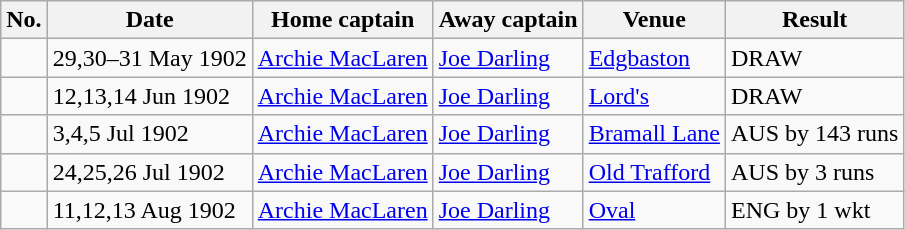<table class="wikitable">
<tr>
<th>No.</th>
<th>Date</th>
<th>Home captain</th>
<th>Away captain</th>
<th>Venue</th>
<th>Result</th>
</tr>
<tr>
<td></td>
<td>29,30–31 May 1902</td>
<td><a href='#'>Archie MacLaren</a></td>
<td><a href='#'>Joe Darling</a></td>
<td><a href='#'>Edgbaston</a></td>
<td>DRAW</td>
</tr>
<tr>
<td></td>
<td>12,13,14 Jun 1902</td>
<td><a href='#'>Archie MacLaren</a></td>
<td><a href='#'>Joe Darling</a></td>
<td><a href='#'>Lord's</a></td>
<td>DRAW</td>
</tr>
<tr>
<td></td>
<td>3,4,5 Jul 1902</td>
<td><a href='#'>Archie MacLaren</a></td>
<td><a href='#'>Joe Darling</a></td>
<td><a href='#'>Bramall Lane</a></td>
<td>AUS by 143 runs</td>
</tr>
<tr>
<td></td>
<td>24,25,26 Jul 1902</td>
<td><a href='#'>Archie MacLaren</a></td>
<td><a href='#'>Joe Darling</a></td>
<td><a href='#'>Old Trafford</a></td>
<td>AUS by 3 runs</td>
</tr>
<tr>
<td></td>
<td>11,12,13 Aug 1902</td>
<td><a href='#'>Archie MacLaren</a></td>
<td><a href='#'>Joe Darling</a></td>
<td><a href='#'>Oval</a></td>
<td>ENG by 1 wkt</td>
</tr>
</table>
